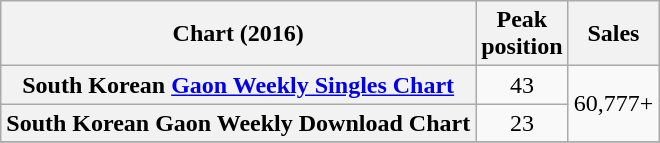<table class="wikitable sortable plainrowheaders" style="text-align:center;">
<tr>
<th scope="col">Chart (2016)</th>
<th scope="col">Peak<br>position</th>
<th scope="col">Sales</th>
</tr>
<tr>
<th scope="row">South Korean <a href='#'>Gaon Weekly Singles Chart</a></th>
<td>43</td>
<td rowspan="2">60,777+</td>
</tr>
<tr>
<th scope="row">South Korean Gaon Weekly Download Chart</th>
<td>23</td>
</tr>
<tr>
</tr>
</table>
